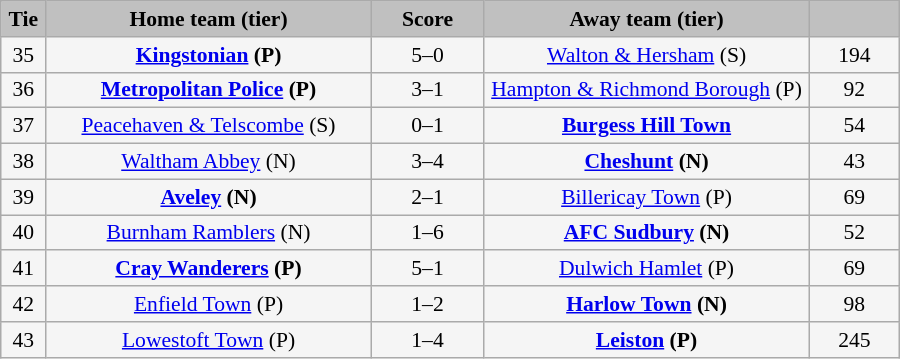<table class="wikitable" style="width: 600px; background:WhiteSmoke; text-align:center; font-size:90%">
<tr>
<td scope="col" style="width:  5.00%; background:silver;"><strong>Tie</strong></td>
<td scope="col" style="width: 36.25%; background:silver;"><strong>Home team (tier)</strong></td>
<td scope="col" style="width: 12.50%; background:silver;"><strong>Score</strong></td>
<td scope="col" style="width: 36.25%; background:silver;"><strong>Away team (tier)</strong></td>
<td scope="col" style="width: 10.00%; background:silver;"><strong></strong></td>
</tr>
<tr>
<td>35</td>
<td><strong><a href='#'>Kingstonian</a> (P)</strong></td>
<td>5–0</td>
<td><a href='#'>Walton & Hersham</a> (S)</td>
<td>194</td>
</tr>
<tr>
<td>36</td>
<td><strong><a href='#'>Metropolitan Police</a> (P)</strong></td>
<td>3–1</td>
<td><a href='#'>Hampton & Richmond Borough</a> (P)</td>
<td>92</td>
</tr>
<tr>
<td>37</td>
<td><a href='#'>Peacehaven & Telscombe</a> (S)</td>
<td>0–1</td>
<td><strong><a href='#'>Burgess Hill Town</a></strong></td>
<td>54</td>
</tr>
<tr>
<td>38</td>
<td><a href='#'>Waltham Abbey</a> (N)</td>
<td>3–4</td>
<td><strong><a href='#'>Cheshunt</a> (N)</strong></td>
<td>43</td>
</tr>
<tr>
<td>39</td>
<td><strong><a href='#'>Aveley</a> (N)</strong></td>
<td>2–1</td>
<td><a href='#'>Billericay Town</a> (P)</td>
<td>69</td>
</tr>
<tr>
<td>40</td>
<td><a href='#'>Burnham Ramblers</a> (N)</td>
<td>1–6</td>
<td><strong><a href='#'>AFC Sudbury</a> (N)</strong></td>
<td>52</td>
</tr>
<tr>
<td>41</td>
<td><strong><a href='#'>Cray Wanderers</a> (P)</strong></td>
<td>5–1</td>
<td><a href='#'>Dulwich Hamlet</a> (P)</td>
<td>69</td>
</tr>
<tr>
<td>42</td>
<td><a href='#'>Enfield Town</a> (P)</td>
<td>1–2</td>
<td><strong><a href='#'>Harlow Town</a> (N)</strong></td>
<td>98</td>
</tr>
<tr>
<td>43</td>
<td><a href='#'>Lowestoft Town</a> (P)</td>
<td>1–4</td>
<td><strong><a href='#'>Leiston</a> (P)</strong></td>
<td>245</td>
</tr>
</table>
